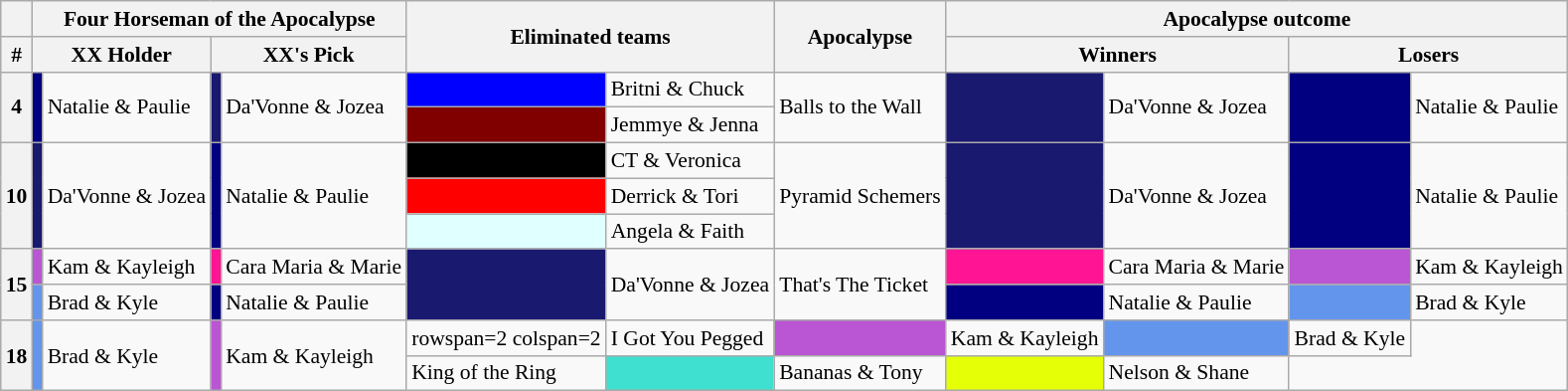<table class="wikitable" style="font-size:90%">
<tr>
<th></th>
<th colspan=4>Four Horseman of the Apocalypse</th>
<th colspan=2 rowspan=2>Eliminated teams</th>
<th rowspan=2>Apocalypse</th>
<th colspan=4>Apocalypse outcome</th>
</tr>
<tr>
<th>#</th>
<th colspan=2>XX Holder</th>
<th colspan=2>XX's Pick</th>
<th colspan=2>Winners</th>
<th colspan=2>Losers</th>
</tr>
<tr>
<th rowspan=2>4</th>
<td rowspan=2 bgcolor="navy"></td>
<td rowspan=2>Natalie & Paulie</td>
<td rowspan=2 bgcolor="midnightblue"></td>
<td rowspan=2>Da'Vonne & Jozea</td>
<td bgcolor="blue"></td>
<td>Britni & Chuck</td>
<td rowspan=2>Balls to the Wall</td>
<td rowspan=2 bgcolor="midnightblue"></td>
<td rowspan=2>Da'Vonne & Jozea</td>
<td rowspan=2 bgcolor="navy"></td>
<td rowspan=2>Natalie & Paulie</td>
</tr>
<tr>
<td bgcolor="maroon"></td>
<td>Jemmye & Jenna</td>
</tr>
<tr>
<th rowspan=3>10</th>
<td rowspan=3 bgcolor="midnightblue"></td>
<td rowspan=3>Da'Vonne & Jozea</td>
<td rowspan=3 bgcolor="navy"></td>
<td rowspan=3>Natalie & Paulie</td>
<td bgcolor="black"></td>
<td>CT & Veronica</td>
<td rowspan=3>Pyramid Schemers</td>
<td rowspan=3 bgcolor="midnightblue"></td>
<td rowspan=3>Da'Vonne & Jozea</td>
<td rowspan=3 bgcolor="navy"></td>
<td rowspan=3>Natalie & Paulie</td>
</tr>
<tr>
<td bgcolor="red"></td>
<td>Derrick & Tori</td>
</tr>
<tr>
<td bgcolor="lightcyan"></td>
<td>Angela & Faith</td>
</tr>
<tr>
<th rowspan=2>15</th>
<td bgcolor="mediumorchid"></td>
<td>Kam & Kayleigh</td>
<td bgcolor="deeppink"></td>
<td>Cara Maria & Marie</td>
<td rowspan=2 bgcolor="midnightblue"></td>
<td rowspan=2>Da'Vonne & Jozea</td>
<td rowspan=2>That's The Ticket</td>
<td bgcolor="deeppink"></td>
<td>Cara Maria & Marie</td>
<td bgcolor="mediumorchid"></td>
<td>Kam & Kayleigh</td>
</tr>
<tr>
<td bgcolor="cornflowerblue"></td>
<td>Brad & Kyle</td>
<td bgcolor="navy"></td>
<td>Natalie & Paulie</td>
<td bgcolor="navy"></td>
<td>Natalie & Paulie</td>
<td bgcolor="cornflowerblue"></td>
<td>Brad & Kyle</td>
</tr>
<tr>
<th rowspan=2>18</th>
<td rowspan=2 bgcolor="cornflowerblue"></td>
<td rowspan=2>Brad & Kyle</td>
<td rowspan=2 bgcolor="mediumorchid"></td>
<td rowspan=2>Kam & Kayleigh</td>
<td>rowspan=2 colspan=2  </td>
<td>I Got You Pegged</td>
<td bgcolor="mediumorchid"></td>
<td>Kam & Kayleigh</td>
<td bgcolor="cornflowerblue"></td>
<td>Brad & Kyle</td>
</tr>
<tr>
<td>King of the Ring</td>
<td bgcolor="turquoise"></td>
<td>Bananas & Tony</td>
<td Style="background:#e4ff06"></td>
<td>Nelson & Shane</td>
</tr>
</table>
